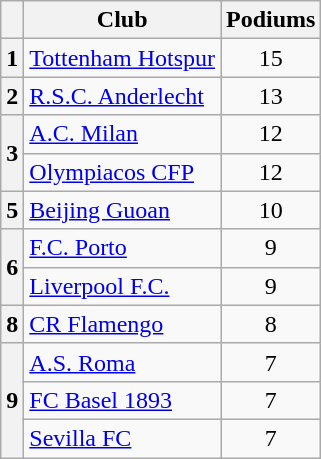<table class="wikitable" style="float:left; margin-right:1em;">
<tr>
<th></th>
<th>Club</th>
<th>Podiums</th>
</tr>
<tr>
<th>1</th>
<td> <a href='#'>Tottenham Hotspur</a></td>
<td align=center>15</td>
</tr>
<tr>
<th>2</th>
<td> <a href='#'>R.S.C. Anderlecht</a></td>
<td align=center>13</td>
</tr>
<tr>
<th rowspan=2>3</th>
<td> <a href='#'>A.C. Milan</a></td>
<td align=center>12</td>
</tr>
<tr>
<td> <a href='#'>Olympiacos CFP</a></td>
<td align=center>12</td>
</tr>
<tr>
<th>5</th>
<td> <a href='#'>Beijing Guoan</a></td>
<td align=center>10</td>
</tr>
<tr>
<th rowspan=2>6</th>
<td> <a href='#'>F.C. Porto</a></td>
<td align=center>9</td>
</tr>
<tr>
<td> <a href='#'>Liverpool F.C.</a></td>
<td align=center>9</td>
</tr>
<tr>
<th>8</th>
<td> <a href='#'>CR Flamengo</a></td>
<td align=center>8</td>
</tr>
<tr>
<th rowspan=3>9</th>
<td> <a href='#'>A.S. Roma</a></td>
<td align=center>7</td>
</tr>
<tr>
<td> <a href='#'>FC Basel 1893</a></td>
<td align=center>7</td>
</tr>
<tr>
<td> <a href='#'>Sevilla FC</a></td>
<td align=center>7</td>
</tr>
</table>
